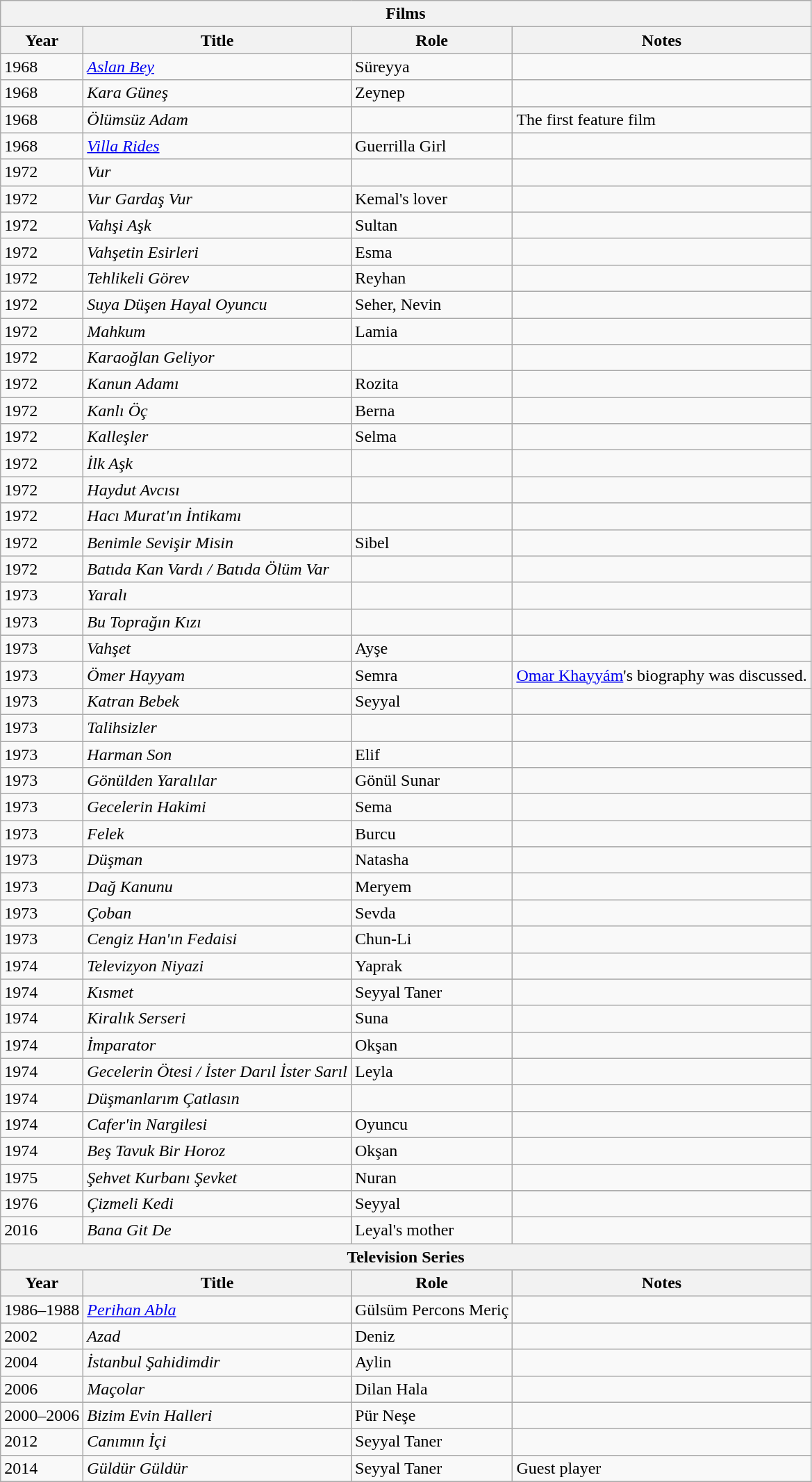<table class="wikitable">
<tr align="center">
<th colspan=4>Films</th>
</tr>
<tr>
<th>Year</th>
<th>Title</th>
<th>Role</th>
<th>Notes</th>
</tr>
<tr>
<td>1968</td>
<td><em><a href='#'>Aslan Bey</a></em></td>
<td>Süreyya</td>
<td></td>
</tr>
<tr>
<td>1968</td>
<td><em>Kara Güneş</em></td>
<td>Zeynep</td>
<td></td>
</tr>
<tr>
<td>1968</td>
<td><em>Ölümsüz Adam </em></td>
<td></td>
<td>The first feature film</td>
</tr>
<tr>
<td>1968</td>
<td><em><a href='#'>Villa Rides</a></em></td>
<td>Guerrilla Girl</td>
<td></td>
</tr>
<tr>
<td>1972</td>
<td><em>Vur</em></td>
<td></td>
<td></td>
</tr>
<tr>
<td>1972</td>
<td><em>Vur Gardaş Vur</em></td>
<td>Kemal's lover</td>
<td></td>
</tr>
<tr>
<td>1972</td>
<td><em>Vahşi Aşk</em></td>
<td>Sultan</td>
<td></td>
</tr>
<tr>
<td>1972</td>
<td><em>Vahşetin Esirleri</em></td>
<td>Esma</td>
<td></td>
</tr>
<tr>
<td>1972</td>
<td><em>Tehlikeli Görev</em></td>
<td>Reyhan</td>
<td></td>
</tr>
<tr>
<td>1972</td>
<td><em>Suya Düşen Hayal Oyuncu</em></td>
<td>Seher, Nevin</td>
<td></td>
</tr>
<tr>
<td>1972</td>
<td><em>Mahkum</em></td>
<td>Lamia</td>
<td></td>
</tr>
<tr>
<td>1972</td>
<td><em>Karaoğlan Geliyor</em></td>
<td></td>
<td></td>
</tr>
<tr>
<td>1972</td>
<td><em>Kanun Adamı</em></td>
<td>Rozita</td>
<td></td>
</tr>
<tr>
<td>1972</td>
<td><em>Kanlı Öç</em></td>
<td>Berna</td>
<td></td>
</tr>
<tr>
<td>1972</td>
<td><em>Kalleşler</em></td>
<td>Selma</td>
<td></td>
</tr>
<tr>
<td>1972</td>
<td><em>İlk Aşk</em></td>
<td></td>
<td></td>
</tr>
<tr>
<td>1972</td>
<td><em>Haydut Avcısı</em></td>
<td></td>
<td></td>
</tr>
<tr>
<td>1972</td>
<td><em>Hacı Murat'ın İntikamı</em></td>
<td></td>
<td></td>
</tr>
<tr>
<td>1972</td>
<td><em>Benimle Sevişir Misin</em></td>
<td>Sibel</td>
<td></td>
</tr>
<tr>
<td>1972</td>
<td><em>Batıda Kan Vardı / Batıda Ölüm Var</em></td>
<td></td>
<td></td>
</tr>
<tr>
<td>1973</td>
<td><em>Yaralı</em></td>
<td></td>
<td></td>
</tr>
<tr>
<td>1973</td>
<td><em>Bu Toprağın Kızı</em></td>
<td></td>
<td></td>
</tr>
<tr>
<td>1973</td>
<td><em>Vahşet</em></td>
<td>Ayşe</td>
<td></td>
</tr>
<tr>
<td>1973</td>
<td><em>Ömer Hayyam</em></td>
<td>Semra</td>
<td><a href='#'>Omar Khayyám</a>'s biography was discussed.</td>
</tr>
<tr>
<td>1973</td>
<td><em>Katran Bebek</em></td>
<td>Seyyal</td>
<td></td>
</tr>
<tr>
<td>1973</td>
<td><em>Talihsizler</em></td>
<td></td>
<td></td>
</tr>
<tr>
<td>1973</td>
<td><em>Harman Son</em></td>
<td>Elif</td>
<td></td>
</tr>
<tr>
<td>1973</td>
<td><em>Gönülden Yaralılar</em></td>
<td>Gönül Sunar</td>
<td></td>
</tr>
<tr>
<td>1973</td>
<td><em>Gecelerin Hakimi</em></td>
<td>Sema</td>
<td></td>
</tr>
<tr>
<td>1973</td>
<td><em>Felek</em></td>
<td>Burcu</td>
<td></td>
</tr>
<tr>
<td>1973</td>
<td><em>Düşman</em></td>
<td>Natasha</td>
<td></td>
</tr>
<tr>
<td>1973</td>
<td><em>Dağ Kanunu</em></td>
<td>Meryem</td>
<td></td>
</tr>
<tr>
<td>1973</td>
<td><em>Çoban</em></td>
<td>Sevda</td>
<td></td>
</tr>
<tr>
<td>1973</td>
<td><em>Cengiz Han'ın Fedaisi</em></td>
<td>Chun-Li</td>
<td></td>
</tr>
<tr>
<td>1974</td>
<td><em>Televizyon Niyazi</em></td>
<td>Yaprak</td>
<td></td>
</tr>
<tr>
<td>1974</td>
<td><em>Kısmet</em></td>
<td>Seyyal Taner</td>
<td></td>
</tr>
<tr>
<td>1974</td>
<td><em>Kiralık Serseri</em></td>
<td>Suna</td>
<td></td>
</tr>
<tr>
<td>1974</td>
<td><em>İmparator</em></td>
<td>Okşan</td>
<td></td>
</tr>
<tr>
<td>1974</td>
<td><em>Gecelerin Ötesi / İster Darıl İster Sarıl</em></td>
<td>Leyla</td>
<td></td>
</tr>
<tr>
<td>1974</td>
<td><em>Düşmanlarım Çatlasın</em></td>
<td></td>
<td></td>
</tr>
<tr>
<td>1974</td>
<td><em>Cafer'in Nargilesi</em></td>
<td>Oyuncu</td>
<td></td>
</tr>
<tr>
<td>1974</td>
<td><em>Beş Tavuk Bir Horoz</em></td>
<td>Okşan</td>
<td></td>
</tr>
<tr>
<td>1975</td>
<td><em>Şehvet Kurbanı Şevket</em></td>
<td>Nuran</td>
<td></td>
</tr>
<tr>
<td>1976</td>
<td><em>Çizmeli Kedi</em></td>
<td>Seyyal</td>
<td></td>
</tr>
<tr>
<td>2016</td>
<td><em>Bana Git De</em></td>
<td>Leyal's mother</td>
<td></td>
</tr>
<tr>
<th colspan="4">Television Series</th>
</tr>
<tr>
<th>Year</th>
<th>Title</th>
<th>Role</th>
<th>Notes</th>
</tr>
<tr>
<td>1986–1988</td>
<td><em><a href='#'>Perihan Abla</a></em></td>
<td>Gülsüm Percons Meriç</td>
<td></td>
</tr>
<tr>
<td>2002</td>
<td><em>Azad</em></td>
<td>Deniz</td>
<td></td>
</tr>
<tr>
<td>2004</td>
<td><em>İstanbul Şahidimdir</em></td>
<td>Aylin</td>
<td></td>
</tr>
<tr>
<td>2006</td>
<td><em>Maçolar</em></td>
<td>Dilan Hala</td>
<td></td>
</tr>
<tr>
<td>2000–2006</td>
<td><em>Bizim Evin Halleri</em></td>
<td>Pür Neşe</td>
<td></td>
</tr>
<tr>
<td>2012</td>
<td><em>Canımın İçi</em></td>
<td>Seyyal Taner</td>
<td></td>
</tr>
<tr>
<td>2014</td>
<td><em>Güldür Güldür</em></td>
<td>Seyyal Taner</td>
<td>Guest player</td>
</tr>
</table>
